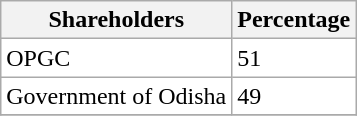<table class="wikitable sortable" style="background:#fff;">
<tr>
<th>Shareholders</th>
<th>Percentage</th>
</tr>
<tr style="text-align:left;">
<td>OPGC</td>
<td>51</td>
</tr>
<tr style="text-align:left;">
<td>Government of Odisha</td>
<td>49</td>
</tr>
<tr | style="text-align:left;">
</tr>
</table>
